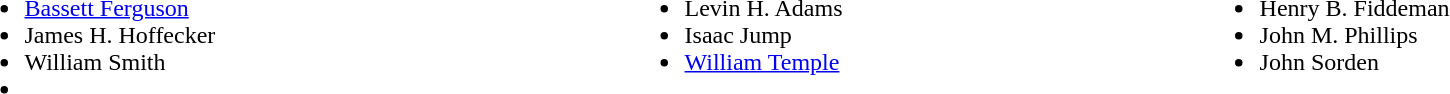<table width=100%>
<tr valign=top>
<td><br><ul><li><a href='#'>Bassett Ferguson</a></li><li>James H. Hoffecker</li><li>William Smith</li><li></li></ul></td>
<td><br><ul><li>Levin H. Adams</li><li>Isaac Jump</li><li><a href='#'>William Temple</a></li></ul></td>
<td><br><ul><li>Henry B. Fiddeman</li><li>John M. Phillips</li><li>John Sorden</li></ul></td>
</tr>
</table>
